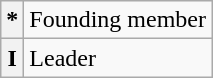<table class="wikitable">
<tr>
<th>*</th>
<td>Founding member</td>
</tr>
<tr>
<th>I</th>
<td>Leader</td>
</tr>
</table>
